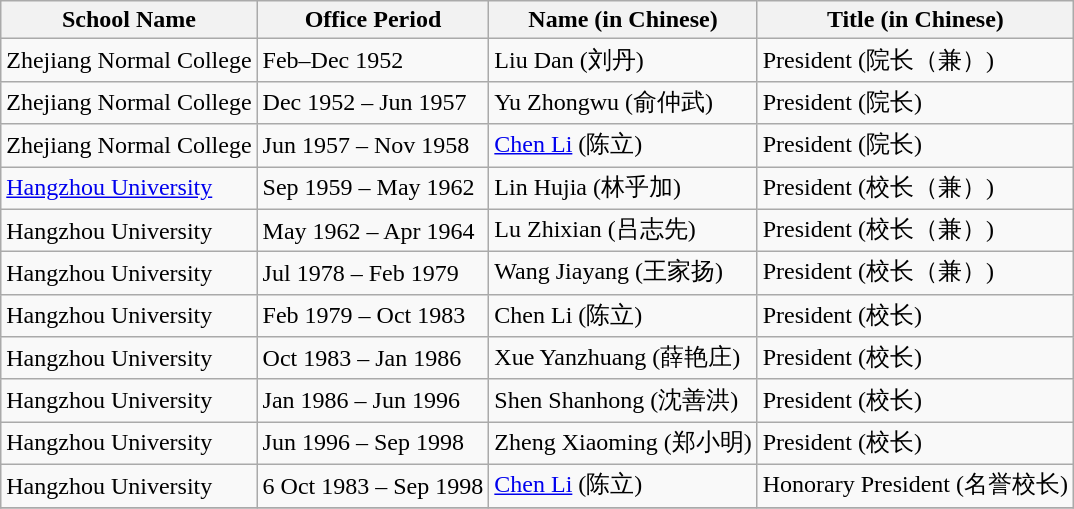<table class="wikitable">
<tr>
<th>School Name</th>
<th>Office Period</th>
<th>Name (in Chinese)</th>
<th>Title (in Chinese)</th>
</tr>
<tr>
<td>Zhejiang Normal College</td>
<td>Feb–Dec 1952</td>
<td>Liu Dan (刘丹)</td>
<td>President (院长（兼）)</td>
</tr>
<tr>
<td>Zhejiang Normal College</td>
<td>Dec 1952 – Jun 1957</td>
<td>Yu Zhongwu (俞仲武)</td>
<td>President (院长)</td>
</tr>
<tr>
<td>Zhejiang Normal College</td>
<td>Jun 1957 – Nov 1958</td>
<td><a href='#'>Chen Li</a> (陈立)</td>
<td>President (院长)</td>
</tr>
<tr>
<td><a href='#'>Hangzhou University</a></td>
<td>Sep 1959 – May 1962</td>
<td>Lin Hujia (林乎加)</td>
<td>President (校长（兼）)</td>
</tr>
<tr>
<td>Hangzhou University</td>
<td>May 1962 – Apr 1964</td>
<td>Lu Zhixian (吕志先)</td>
<td>President (校长（兼）)</td>
</tr>
<tr>
<td>Hangzhou University</td>
<td>Jul 1978 – Feb 1979</td>
<td>Wang Jiayang (王家扬)</td>
<td>President (校长（兼）)</td>
</tr>
<tr>
<td>Hangzhou University</td>
<td>Feb 1979 – Oct 1983</td>
<td>Chen Li (陈立)</td>
<td>President (校长)</td>
</tr>
<tr>
<td>Hangzhou University</td>
<td>Oct 1983 – Jan 1986</td>
<td>Xue Yanzhuang (薛艳庄)</td>
<td>President (校长)</td>
</tr>
<tr>
<td>Hangzhou University</td>
<td>Jan 1986 – Jun 1996</td>
<td>Shen Shanhong (沈善洪)</td>
<td>President (校长)</td>
</tr>
<tr>
<td>Hangzhou University</td>
<td>Jun 1996 – Sep 1998</td>
<td>Zheng Xiaoming (郑小明)</td>
<td>President (校长)</td>
</tr>
<tr>
<td>Hangzhou University</td>
<td>6 Oct 1983 – Sep 1998</td>
<td><a href='#'>Chen Li</a> (陈立)</td>
<td>Honorary President (名誉校长)</td>
</tr>
<tr>
</tr>
</table>
